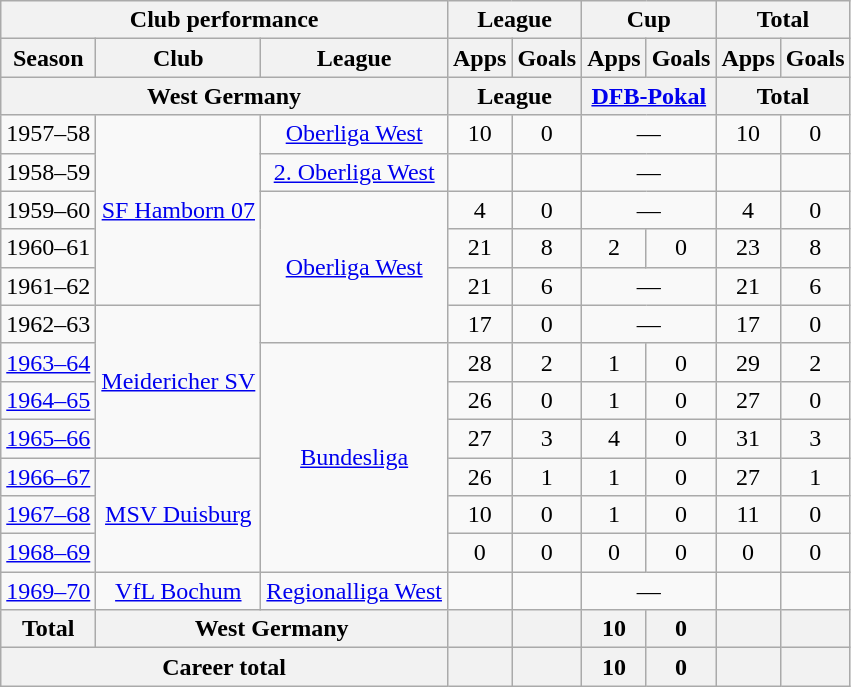<table class="wikitable" style="text-align:center">
<tr>
<th colspan=3>Club performance</th>
<th colspan=2>League</th>
<th colspan=2>Cup</th>
<th colspan=2>Total</th>
</tr>
<tr>
<th>Season</th>
<th>Club</th>
<th>League</th>
<th>Apps</th>
<th>Goals</th>
<th>Apps</th>
<th>Goals</th>
<th>Apps</th>
<th>Goals</th>
</tr>
<tr>
<th colspan=3>West Germany</th>
<th colspan=2>League</th>
<th colspan=2><a href='#'>DFB-Pokal</a></th>
<th colspan=2>Total</th>
</tr>
<tr>
<td>1957–58</td>
<td rowspan="5"><a href='#'>SF Hamborn 07</a></td>
<td rowspan="1"><a href='#'>Oberliga West</a></td>
<td>10</td>
<td>0</td>
<td colspan="2">—</td>
<td>10</td>
<td>0</td>
</tr>
<tr>
<td>1958–59</td>
<td><a href='#'>2. Oberliga West</a></td>
<td></td>
<td></td>
<td colspan="2">—</td>
<td></td>
<td></td>
</tr>
<tr>
<td>1959–60</td>
<td rowspan="4"><a href='#'>Oberliga West</a></td>
<td>4</td>
<td>0</td>
<td colspan="2">—</td>
<td>4</td>
<td>0</td>
</tr>
<tr>
<td>1960–61</td>
<td>21</td>
<td>8</td>
<td>2</td>
<td>0</td>
<td>23</td>
<td>8</td>
</tr>
<tr>
<td>1961–62</td>
<td>21</td>
<td>6</td>
<td colspan="2">—</td>
<td>21</td>
<td>6</td>
</tr>
<tr>
<td>1962–63</td>
<td rowspan="4"><a href='#'>Meidericher SV</a></td>
<td>17</td>
<td>0</td>
<td colspan="2">—</td>
<td>17</td>
<td>0</td>
</tr>
<tr>
<td><a href='#'>1963–64</a></td>
<td rowspan="6"><a href='#'>Bundesliga</a></td>
<td>28</td>
<td>2</td>
<td>1</td>
<td>0</td>
<td>29</td>
<td>2</td>
</tr>
<tr>
<td><a href='#'>1964–65</a></td>
<td>26</td>
<td>0</td>
<td>1</td>
<td>0</td>
<td>27</td>
<td>0</td>
</tr>
<tr>
<td><a href='#'>1965–66</a></td>
<td>27</td>
<td>3</td>
<td>4</td>
<td>0</td>
<td>31</td>
<td>3</td>
</tr>
<tr>
<td><a href='#'>1966–67</a></td>
<td rowspan="3"><a href='#'>MSV Duisburg</a></td>
<td>26</td>
<td>1</td>
<td>1</td>
<td>0</td>
<td>27</td>
<td>1</td>
</tr>
<tr>
<td><a href='#'>1967–68</a></td>
<td>10</td>
<td>0</td>
<td>1</td>
<td>0</td>
<td>11</td>
<td>0</td>
</tr>
<tr>
<td><a href='#'>1968–69</a></td>
<td>0</td>
<td>0</td>
<td>0</td>
<td>0</td>
<td>0</td>
<td>0</td>
</tr>
<tr>
<td><a href='#'>1969–70</a></td>
<td><a href='#'>VfL Bochum</a></td>
<td><a href='#'>Regionalliga West</a></td>
<td></td>
<td></td>
<td colspan="2">—</td>
<td></td>
<td></td>
</tr>
<tr>
<th rowspan=1>Total</th>
<th colspan=2>West Germany</th>
<th></th>
<th></th>
<th>10</th>
<th>0</th>
<th></th>
<th></th>
</tr>
<tr>
<th colspan=3>Career total</th>
<th></th>
<th></th>
<th>10</th>
<th>0</th>
<th></th>
<th></th>
</tr>
</table>
